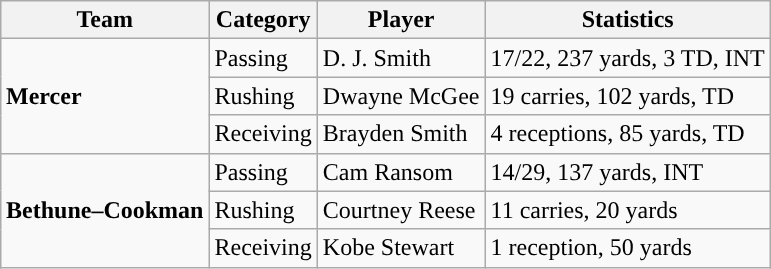<table class="wikitable" style="float: right;">
<tr>
<th>Team</th>
<th>Category</th>
<th>Player</th>
<th>Statistics</th>
</tr>
<tr>
<td rowspan=3><strong>Mercer</strong></td>
<td>Passing</td>
<td>D. J. Smith</td>
<td>17/22, 237 yards, 3 TD, INT</td>
</tr>
<tr>
<td>Rushing</td>
<td>Dwayne McGee</td>
<td>19 carries, 102 yards, TD</td>
</tr>
<tr>
<td>Receiving</td>
<td>Brayden Smith</td>
<td>4 receptions, 85 yards, TD</td>
</tr>
<tr>
<td rowspan=3><strong>Bethune–Cookman</strong></td>
<td>Passing</td>
<td>Cam Ransom</td>
<td>14/29, 137 yards, INT</td>
</tr>
<tr>
<td>Rushing</td>
<td>Courtney Reese</td>
<td>11 carries, 20 yards</td>
</tr>
<tr>
<td>Receiving</td>
<td>Kobe Stewart</td>
<td>1 reception, 50 yards</td>
</tr>
</table>
